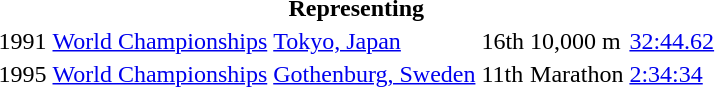<table>
<tr>
<th colspan="6">Representing </th>
</tr>
<tr>
<td>1991</td>
<td><a href='#'>World Championships</a></td>
<td><a href='#'>Tokyo, Japan</a></td>
<td>16th</td>
<td>10,000 m</td>
<td><a href='#'>32:44.62</a></td>
</tr>
<tr>
<td>1995</td>
<td><a href='#'>World Championships</a></td>
<td><a href='#'>Gothenburg, Sweden</a></td>
<td>11th</td>
<td>Marathon</td>
<td><a href='#'>2:34:34</a></td>
</tr>
</table>
